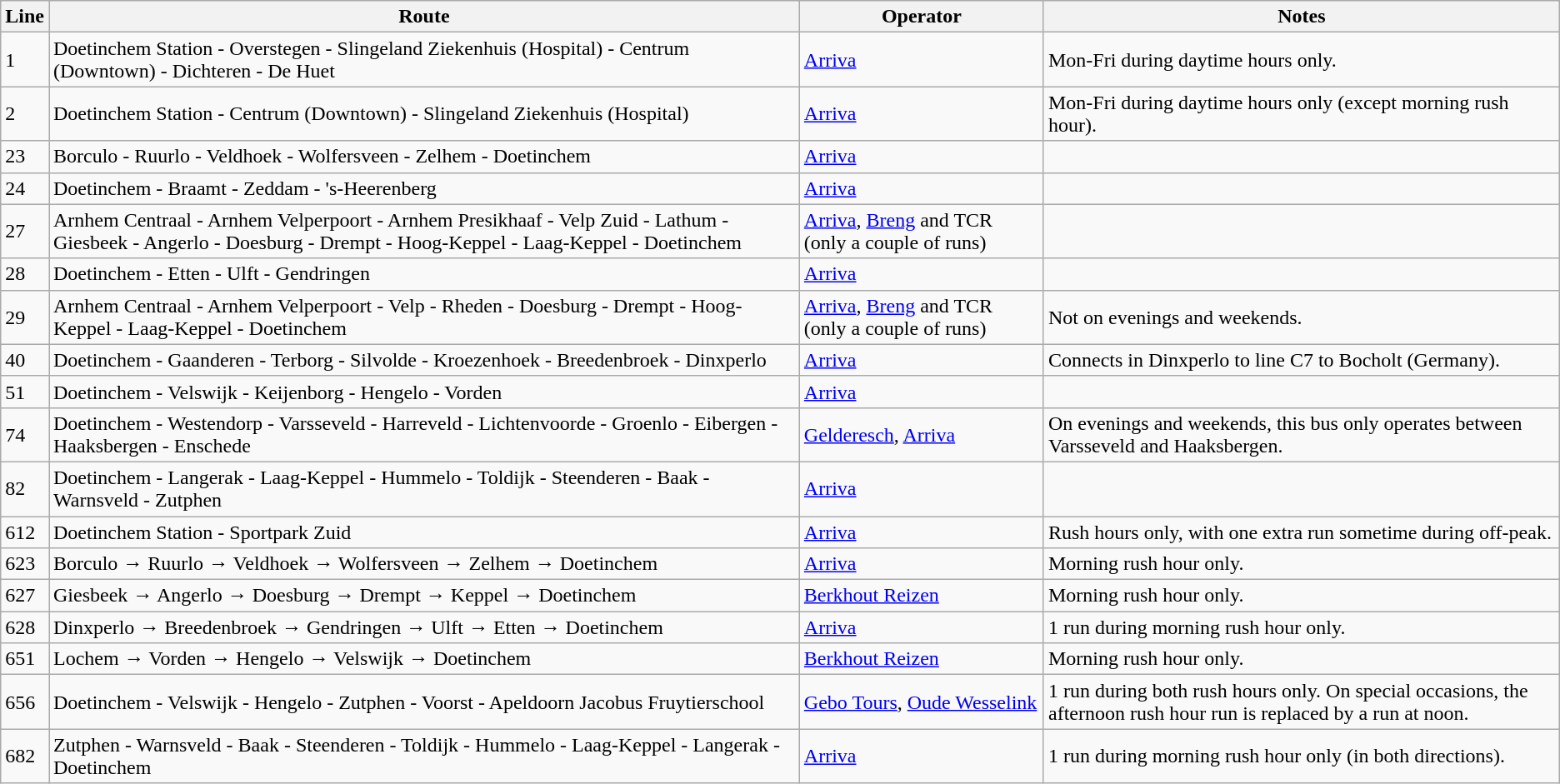<table class="wikitable">
<tr>
<th>Line</th>
<th>Route</th>
<th>Operator</th>
<th>Notes</th>
</tr>
<tr>
<td>1</td>
<td>Doetinchem Station - Overstegen - Slingeland Ziekenhuis (Hospital) - Centrum (Downtown) - Dichteren - De Huet</td>
<td><a href='#'>Arriva</a></td>
<td>Mon-Fri during daytime hours only.</td>
</tr>
<tr>
<td>2</td>
<td>Doetinchem Station - Centrum (Downtown) - Slingeland Ziekenhuis (Hospital)</td>
<td><a href='#'>Arriva</a></td>
<td>Mon-Fri during daytime hours only (except morning rush hour).</td>
</tr>
<tr>
<td>23</td>
<td>Borculo - Ruurlo - Veldhoek - Wolfersveen - Zelhem - Doetinchem</td>
<td><a href='#'>Arriva</a></td>
<td></td>
</tr>
<tr>
<td>24</td>
<td>Doetinchem - Braamt - Zeddam - 's-Heerenberg</td>
<td><a href='#'>Arriva</a></td>
<td></td>
</tr>
<tr>
<td>27</td>
<td>Arnhem Centraal - Arnhem Velperpoort - Arnhem Presikhaaf - Velp Zuid - Lathum - Giesbeek - Angerlo - Doesburg - Drempt - Hoog-Keppel - Laag-Keppel - Doetinchem</td>
<td><a href='#'>Arriva</a>, <a href='#'>Breng</a> and TCR (only a couple of runs)</td>
<td></td>
</tr>
<tr>
<td>28</td>
<td>Doetinchem - Etten - Ulft - Gendringen</td>
<td><a href='#'>Arriva</a></td>
<td></td>
</tr>
<tr>
<td>29</td>
<td>Arnhem Centraal - Arnhem Velperpoort - Velp - Rheden - Doesburg - Drempt - Hoog-Keppel - Laag-Keppel - Doetinchem</td>
<td><a href='#'>Arriva</a>, <a href='#'>Breng</a> and TCR (only a couple of runs)</td>
<td>Not on evenings and weekends.</td>
</tr>
<tr>
<td>40</td>
<td>Doetinchem - Gaanderen - Terborg - Silvolde - Kroezenhoek - Breedenbroek - Dinxperlo</td>
<td><a href='#'>Arriva</a></td>
<td>Connects in Dinxperlo to line C7 to Bocholt (Germany).</td>
</tr>
<tr>
<td>51</td>
<td>Doetinchem - Velswijk - Keijenborg - Hengelo - Vorden</td>
<td><a href='#'>Arriva</a></td>
<td></td>
</tr>
<tr>
<td>74</td>
<td>Doetinchem - Westendorp - Varsseveld - Harreveld - Lichtenvoorde - Groenlo - Eibergen - Haaksbergen - Enschede</td>
<td><a href='#'>Gelderesch</a>, <a href='#'>Arriva</a></td>
<td>On evenings and weekends, this bus only operates between Varsseveld and Haaksbergen.</td>
</tr>
<tr>
<td>82</td>
<td>Doetinchem - Langerak - Laag-Keppel - Hummelo - Toldijk - Steenderen - Baak - Warnsveld - Zutphen</td>
<td><a href='#'>Arriva</a></td>
<td></td>
</tr>
<tr>
<td>612</td>
<td>Doetinchem Station - Sportpark Zuid</td>
<td><a href='#'>Arriva</a></td>
<td>Rush hours only, with one extra run sometime during off-peak.</td>
</tr>
<tr>
<td>623</td>
<td>Borculo → Ruurlo → Veldhoek → Wolfersveen → Zelhem → Doetinchem</td>
<td><a href='#'>Arriva</a></td>
<td>Morning rush hour only.</td>
</tr>
<tr>
<td>627</td>
<td>Giesbeek → Angerlo → Doesburg → Drempt → Keppel → Doetinchem</td>
<td><a href='#'>Berkhout Reizen</a></td>
<td>Morning rush hour only.</td>
</tr>
<tr>
<td>628</td>
<td>Dinxperlo → Breedenbroek → Gendringen → Ulft → Etten → Doetinchem</td>
<td><a href='#'>Arriva</a></td>
<td>1 run during morning rush hour only.</td>
</tr>
<tr>
<td>651</td>
<td>Lochem → Vorden → Hengelo → Velswijk → Doetinchem</td>
<td><a href='#'>Berkhout Reizen</a></td>
<td>Morning rush hour only.</td>
</tr>
<tr>
<td>656</td>
<td>Doetinchem - Velswijk - Hengelo - Zutphen - Voorst - Apeldoorn Jacobus Fruytierschool</td>
<td><a href='#'>Gebo Tours</a>, <a href='#'>Oude Wesselink</a></td>
<td>1 run during both rush hours only. On special occasions, the afternoon rush hour run is replaced by a run at noon.</td>
</tr>
<tr>
<td>682</td>
<td>Zutphen - Warnsveld - Baak - Steenderen - Toldijk - Hummelo - Laag-Keppel - Langerak - Doetinchem</td>
<td><a href='#'>Arriva</a></td>
<td>1 run during morning rush hour only (in both directions).</td>
</tr>
</table>
